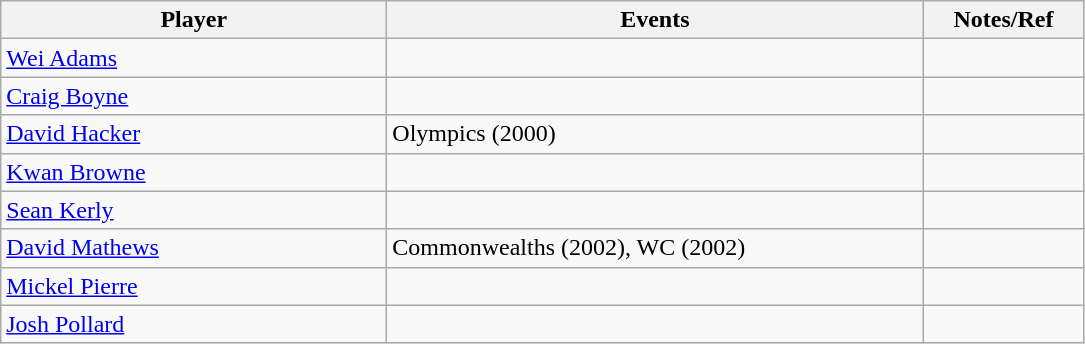<table class="wikitable">
<tr>
<th width=250>Player</th>
<th width=350>Events</th>
<th width=100>Notes/Ref</th>
</tr>
<tr>
<td> <a href='#'>Wei Adams</a></td>
<td></td>
<td></td>
</tr>
<tr>
<td> <a href='#'>Craig Boyne</a></td>
<td></td>
<td></td>
</tr>
<tr>
<td> <a href='#'>David Hacker</a></td>
<td>Olympics (2000)</td>
<td></td>
</tr>
<tr>
<td> <a href='#'>Kwan Browne</a></td>
<td></td>
<td></td>
</tr>
<tr>
<td> <a href='#'>Sean Kerly</a></td>
<td></td>
<td></td>
</tr>
<tr>
<td> <a href='#'>David Mathews</a></td>
<td>Commonwealths (2002), WC (2002)</td>
<td></td>
</tr>
<tr>
<td> <a href='#'>Mickel Pierre</a></td>
<td></td>
<td></td>
</tr>
<tr>
<td> <a href='#'>Josh Pollard</a></td>
<td></td>
<td></td>
</tr>
</table>
